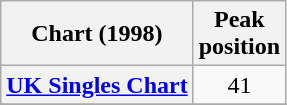<table class="wikitable sortable plainrowheaders" style="text-align:center">
<tr>
<th scope="col">Chart (1998)</th>
<th scope="col">Peak<br>position</th>
</tr>
<tr>
<th scope="row"><a href='#'>UK Singles Chart</a></th>
<td>41</td>
</tr>
<tr>
</tr>
</table>
